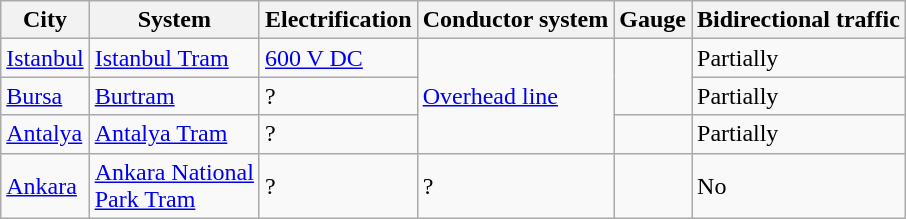<table class="wikitable sortable">
<tr>
<th>City</th>
<th>System</th>
<th>Electrification</th>
<th>Conductor system</th>
<th>Gauge</th>
<th>Bidirectional traffic</th>
</tr>
<tr>
<td><a href='#'>Istanbul</a></td>
<td><a href='#'>Istanbul Tram</a></td>
<td><a href='#'>600 V DC</a></td>
<td rowspan="3"><a href='#'>Overhead line</a></td>
<td rowspan="2"></td>
<td>Partially</td>
</tr>
<tr>
<td><a href='#'>Bursa</a></td>
<td><a href='#'>Burtram</a></td>
<td>?</td>
<td>Partially</td>
</tr>
<tr>
<td><a href='#'>Antalya</a></td>
<td><a href='#'>Antalya Tram</a></td>
<td>?</td>
<td></td>
<td>Partially</td>
</tr>
<tr>
<td><a href='#'>Ankara</a></td>
<td><a href='#'>Ankara National</a><br><a href='#'>Park Tram</a></td>
<td>?</td>
<td>?</td>
<td></td>
<td>No</td>
</tr>
</table>
